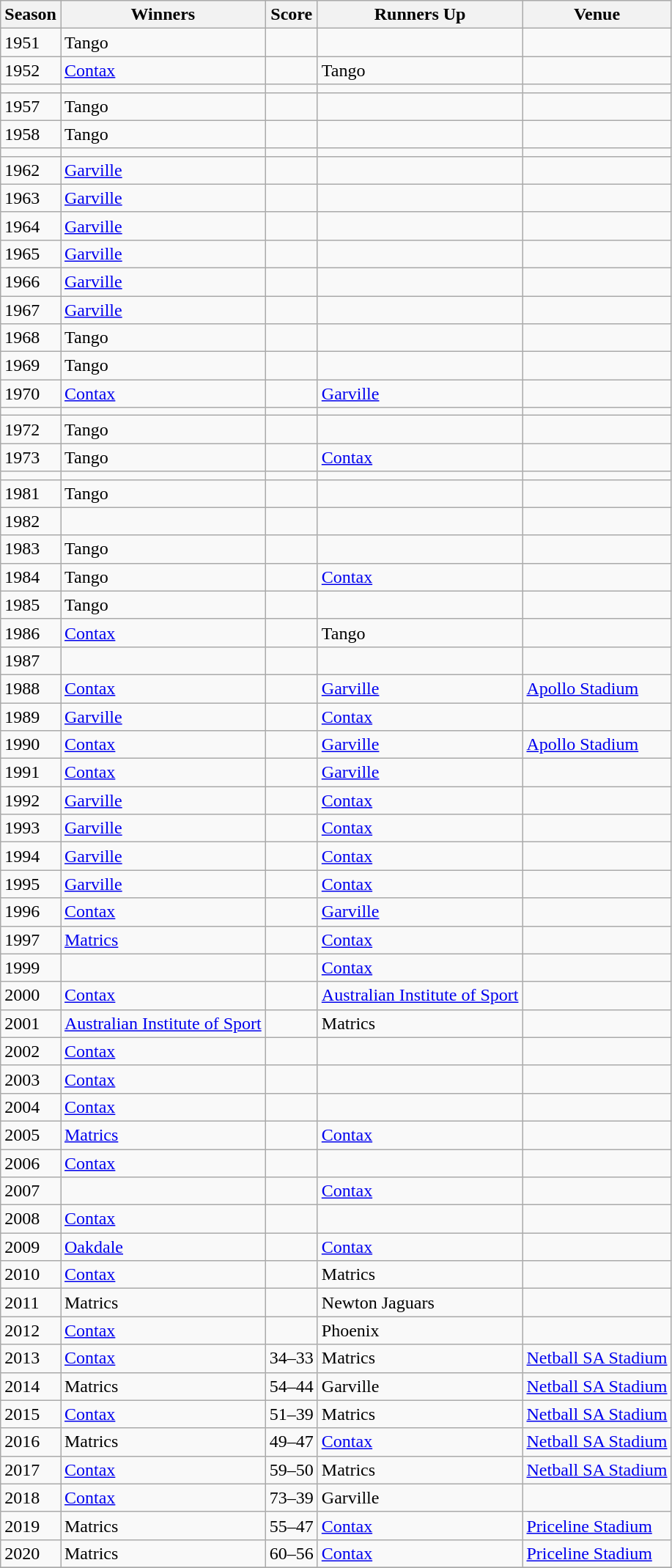<table class="wikitable collapsible">
<tr>
<th>Season</th>
<th>Winners</th>
<th>Score</th>
<th>Runners Up</th>
<th>Venue</th>
</tr>
<tr>
<td>1951</td>
<td>Tango</td>
<td></td>
<td></td>
<td></td>
</tr>
<tr>
<td>1952</td>
<td><a href='#'>Contax</a></td>
<td></td>
<td>Tango</td>
<td></td>
</tr>
<tr>
<td></td>
<td></td>
<td></td>
<td></td>
<td></td>
</tr>
<tr>
<td>1957</td>
<td>Tango</td>
<td></td>
<td></td>
<td></td>
</tr>
<tr>
<td>1958</td>
<td>Tango</td>
<td></td>
<td></td>
<td></td>
</tr>
<tr>
<td></td>
<td></td>
<td></td>
<td></td>
<td></td>
</tr>
<tr>
<td>1962</td>
<td><a href='#'>Garville</a></td>
<td></td>
<td></td>
<td></td>
</tr>
<tr>
<td>1963</td>
<td><a href='#'>Garville</a></td>
<td></td>
<td></td>
<td></td>
</tr>
<tr>
<td>1964</td>
<td><a href='#'>Garville</a></td>
<td></td>
<td></td>
<td></td>
</tr>
<tr>
<td>1965</td>
<td><a href='#'>Garville</a></td>
<td></td>
<td></td>
<td></td>
</tr>
<tr>
<td>1966</td>
<td><a href='#'>Garville</a></td>
<td></td>
<td></td>
<td></td>
</tr>
<tr>
<td>1967</td>
<td><a href='#'>Garville</a></td>
<td></td>
<td></td>
<td></td>
</tr>
<tr>
<td>1968</td>
<td>Tango</td>
<td></td>
<td></td>
<td></td>
</tr>
<tr>
<td>1969</td>
<td>Tango</td>
<td></td>
<td></td>
<td></td>
</tr>
<tr>
<td>1970</td>
<td><a href='#'>Contax</a></td>
<td></td>
<td><a href='#'>Garville</a></td>
<td></td>
</tr>
<tr>
<td></td>
<td></td>
<td></td>
<td></td>
<td></td>
</tr>
<tr>
<td>1972</td>
<td>Tango</td>
<td></td>
<td></td>
<td></td>
</tr>
<tr>
<td>1973</td>
<td>Tango</td>
<td></td>
<td><a href='#'>Contax</a></td>
<td></td>
</tr>
<tr>
<td></td>
<td></td>
<td></td>
<td></td>
<td></td>
</tr>
<tr>
<td>1981</td>
<td>Tango</td>
<td></td>
<td></td>
<td></td>
</tr>
<tr>
<td>1982</td>
<td></td>
<td></td>
<td></td>
<td></td>
</tr>
<tr>
<td>1983</td>
<td>Tango</td>
<td></td>
<td></td>
<td></td>
</tr>
<tr>
<td>1984</td>
<td>Tango</td>
<td></td>
<td><a href='#'>Contax</a></td>
<td></td>
</tr>
<tr>
<td>1985</td>
<td>Tango</td>
<td></td>
<td></td>
<td></td>
</tr>
<tr>
<td>1986</td>
<td><a href='#'>Contax</a></td>
<td></td>
<td>Tango</td>
<td></td>
</tr>
<tr>
<td>1987</td>
<td></td>
<td></td>
<td></td>
<td></td>
</tr>
<tr>
<td>1988</td>
<td><a href='#'>Contax</a></td>
<td></td>
<td><a href='#'>Garville</a></td>
<td><a href='#'>Apollo Stadium</a></td>
</tr>
<tr>
<td>1989</td>
<td><a href='#'>Garville</a></td>
<td></td>
<td><a href='#'>Contax</a></td>
<td></td>
</tr>
<tr>
<td>1990</td>
<td><a href='#'>Contax</a></td>
<td></td>
<td><a href='#'>Garville</a></td>
<td><a href='#'>Apollo Stadium</a></td>
</tr>
<tr>
<td>1991</td>
<td><a href='#'>Contax</a></td>
<td></td>
<td><a href='#'>Garville</a></td>
<td></td>
</tr>
<tr>
<td>1992</td>
<td><a href='#'>Garville</a></td>
<td></td>
<td><a href='#'>Contax</a></td>
<td></td>
</tr>
<tr>
<td>1993</td>
<td><a href='#'>Garville</a></td>
<td></td>
<td><a href='#'>Contax</a></td>
<td></td>
</tr>
<tr>
<td>1994</td>
<td><a href='#'>Garville</a></td>
<td></td>
<td><a href='#'>Contax</a></td>
<td></td>
</tr>
<tr>
<td>1995</td>
<td><a href='#'>Garville</a></td>
<td></td>
<td><a href='#'>Contax</a></td>
<td></td>
</tr>
<tr>
<td>1996</td>
<td><a href='#'>Contax</a></td>
<td></td>
<td><a href='#'>Garville</a></td>
<td></td>
</tr>
<tr>
<td>1997</td>
<td><a href='#'>Matrics</a></td>
<td></td>
<td><a href='#'>Contax</a></td>
<td></td>
</tr>
<tr>
<td>1999</td>
<td></td>
<td></td>
<td><a href='#'>Contax</a></td>
<td></td>
</tr>
<tr>
<td>2000 </td>
<td><a href='#'>Contax</a></td>
<td></td>
<td><a href='#'>Australian Institute of Sport</a></td>
<td></td>
</tr>
<tr>
<td>2001 </td>
<td><a href='#'>Australian Institute of Sport</a></td>
<td></td>
<td>Matrics</td>
<td></td>
</tr>
<tr>
<td>2002</td>
<td><a href='#'>Contax</a></td>
<td></td>
<td></td>
<td></td>
</tr>
<tr>
<td>2003</td>
<td><a href='#'>Contax</a></td>
<td></td>
<td></td>
<td></td>
</tr>
<tr>
<td>2004</td>
<td><a href='#'>Contax</a></td>
<td></td>
<td></td>
<td></td>
</tr>
<tr>
<td>2005</td>
<td><a href='#'>Matrics</a></td>
<td></td>
<td><a href='#'>Contax</a></td>
<td></td>
</tr>
<tr>
<td>2006</td>
<td><a href='#'>Contax</a></td>
<td></td>
<td></td>
<td></td>
</tr>
<tr>
<td>2007</td>
<td></td>
<td></td>
<td><a href='#'>Contax</a></td>
<td></td>
</tr>
<tr>
<td>2008</td>
<td><a href='#'>Contax</a></td>
<td></td>
<td></td>
<td></td>
</tr>
<tr>
<td>2009</td>
<td><a href='#'>Oakdale</a></td>
<td></td>
<td><a href='#'>Contax</a></td>
<td></td>
</tr>
<tr>
<td>2010 </td>
<td><a href='#'>Contax</a></td>
<td></td>
<td>Matrics</td>
<td></td>
</tr>
<tr>
<td>2011 </td>
<td>Matrics</td>
<td></td>
<td>Newton Jaguars</td>
<td></td>
</tr>
<tr>
<td>2012 </td>
<td><a href='#'>Contax</a></td>
<td></td>
<td>Phoenix</td>
<td></td>
</tr>
<tr>
<td>2013 </td>
<td><a href='#'>Contax</a></td>
<td>34–33</td>
<td>Matrics</td>
<td><a href='#'>Netball SA Stadium</a></td>
</tr>
<tr>
<td>2014 </td>
<td>Matrics</td>
<td>54–44</td>
<td>Garville</td>
<td><a href='#'>Netball SA Stadium</a></td>
</tr>
<tr>
<td>2015 </td>
<td><a href='#'>Contax</a></td>
<td>51–39</td>
<td>Matrics</td>
<td><a href='#'>Netball SA Stadium</a></td>
</tr>
<tr>
<td>2016 </td>
<td>Matrics</td>
<td>49–47</td>
<td><a href='#'>Contax</a></td>
<td><a href='#'>Netball SA Stadium</a></td>
</tr>
<tr>
<td>2017 </td>
<td><a href='#'>Contax</a></td>
<td>59–50</td>
<td>Matrics</td>
<td><a href='#'>Netball SA Stadium</a></td>
</tr>
<tr>
<td>2018 </td>
<td><a href='#'>Contax</a></td>
<td>73–39</td>
<td>Garville</td>
<td></td>
</tr>
<tr>
<td>2019 </td>
<td>Matrics</td>
<td>55–47</td>
<td><a href='#'>Contax</a></td>
<td><a href='#'>Priceline Stadium</a></td>
</tr>
<tr>
<td>2020 </td>
<td>Matrics</td>
<td>60–56</td>
<td><a href='#'>Contax</a></td>
<td><a href='#'>Priceline Stadium</a></td>
</tr>
<tr>
</tr>
</table>
